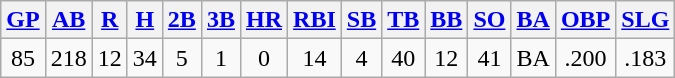<table class="wikitable">
<tr>
<th><a href='#'>GP</a></th>
<th><a href='#'>AB</a></th>
<th><a href='#'>R</a></th>
<th><a href='#'>H</a></th>
<th><a href='#'>2B</a></th>
<th><a href='#'>3B</a></th>
<th><a href='#'>HR</a></th>
<th><a href='#'>RBI</a></th>
<th><a href='#'>SB</a></th>
<th><a href='#'>TB</a></th>
<th><a href='#'>BB</a></th>
<th><a href='#'>SO</a></th>
<th><a href='#'>BA</a></th>
<th><a href='#'>OBP</a></th>
<th><a href='#'>SLG</a></th>
</tr>
<tr align=center>
<td>85</td>
<td>218</td>
<td>12</td>
<td>34</td>
<td>5</td>
<td>1</td>
<td>0</td>
<td>14</td>
<td>4</td>
<td>40</td>
<td>12</td>
<td>41</td>
<td>BA</td>
<td>.200</td>
<td>.183</td>
</tr>
</table>
